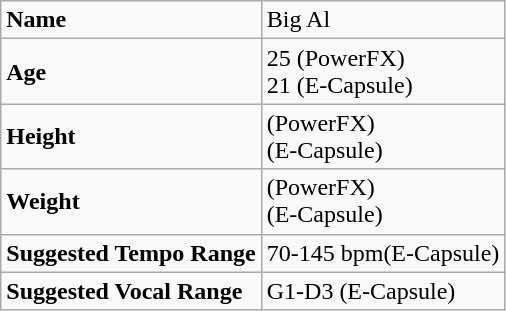<table class="wikitable">
<tr>
<td><strong>Name</strong></td>
<td>Big Al</td>
</tr>
<tr>
<td><strong>Age</strong></td>
<td>25 (PowerFX)<br>21 (E-Capsule)</td>
</tr>
<tr>
<td><strong>Height</strong></td>
<td>(PowerFX)<br>(E-Capsule)</td>
</tr>
<tr>
<td><strong>Weight</strong></td>
<td>(PowerFX)<br> (E-Capsule)</td>
</tr>
<tr>
<td><strong>Suggested Tempo Range</strong></td>
<td>70-145 bpm(E-Capsule)</td>
</tr>
<tr>
<td><strong>Suggested Vocal Range</strong></td>
<td>G1-D3 (E-Capsule)</td>
</tr>
</table>
